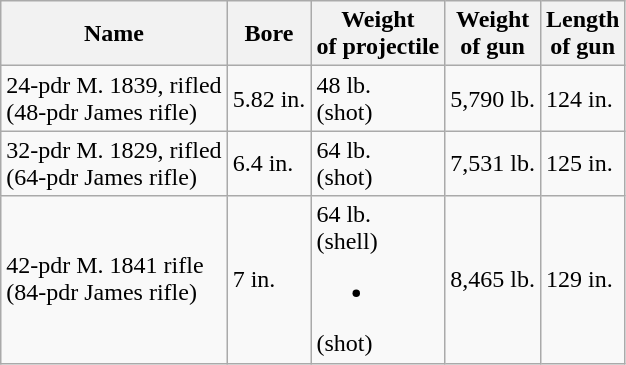<table class="wikitable">
<tr>
<th>Name</th>
<th>Bore</th>
<th>Weight<br>of
projectile</th>
<th>Weight<br>of
gun</th>
<th>Length<br>of
gun</th>
</tr>
<tr>
<td>24-pdr M. 1839, rifled<br>(48-pdr James rifle)</td>
<td>5.82 in.</td>
<td>48 lb.<br>(shot)</td>
<td>5,790 lb.</td>
<td>124 in.</td>
</tr>
<tr>
<td>32-pdr M. 1829, rifled<br>(64-pdr James rifle)</td>
<td>6.4 in.</td>
<td>64 lb.<br>(shot)</td>
<td>7,531 lb.</td>
<td>125 in.</td>
</tr>
<tr>
<td>42-pdr M. 1841 rifle<br>(84-pdr James rifle)</td>
<td>7 in.</td>
<td>64 lb.<br>(shell)<ul><li></li></ul>(shot)</td>
<td>8,465 lb.</td>
<td>129 in.</td>
</tr>
</table>
